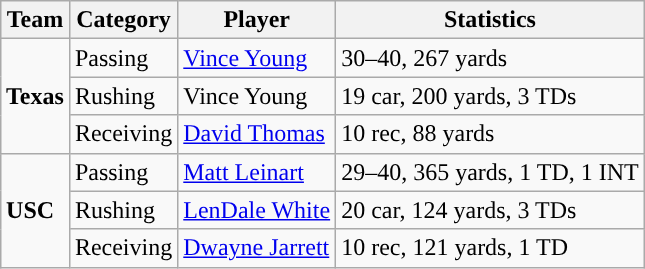<table class="wikitable" style="float: right;">
<tr>
<th>Team</th>
<th>Category</th>
<th>Player</th>
<th>Statistics</th>
</tr>
<tr>
<td rowspan=3><strong>Texas</strong></td>
<td>Passing</td>
<td><a href='#'>Vince Young</a></td>
<td>30–40, 267 yards</td>
</tr>
<tr>
<td>Rushing</td>
<td>Vince Young</td>
<td>19 car, 200 yards, 3 TDs</td>
</tr>
<tr>
<td>Receiving</td>
<td><a href='#'>David Thomas</a></td>
<td>10 rec, 88 yards</td>
</tr>
<tr>
<td rowspan=3><strong>USC</strong></td>
<td>Passing</td>
<td><a href='#'>Matt Leinart</a></td>
<td>29–40, 365 yards, 1 TD, 1 INT</td>
</tr>
<tr>
<td>Rushing</td>
<td><a href='#'>LenDale White</a></td>
<td>20 car, 124 yards, 3 TDs</td>
</tr>
<tr>
<td>Receiving</td>
<td><a href='#'>Dwayne Jarrett</a></td>
<td>10 rec, 121 yards, 1 TD</td>
</tr>
</table>
